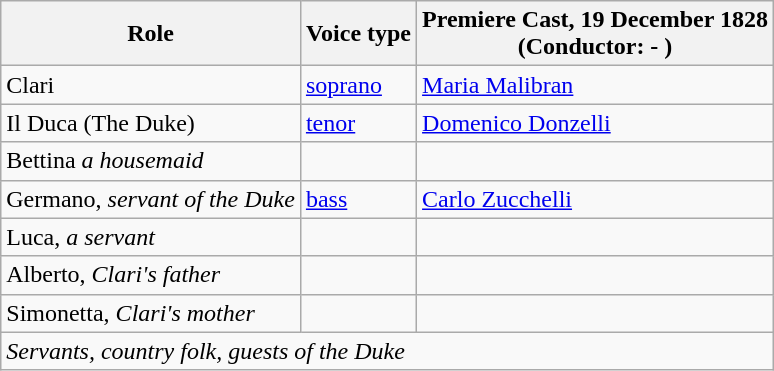<table class="wikitable">
<tr>
<th>Role</th>
<th>Voice type</th>
<th>Premiere Cast, 19 December 1828<br>(Conductor: - )</th>
</tr>
<tr>
<td>Clari</td>
<td><a href='#'>soprano</a></td>
<td><a href='#'>Maria Malibran</a></td>
</tr>
<tr>
<td>Il Duca (The Duke)</td>
<td><a href='#'>tenor</a></td>
<td><a href='#'>Domenico Donzelli</a></td>
</tr>
<tr>
<td>Bettina <em>a housemaid</em></td>
<td></td>
<td></td>
</tr>
<tr>
<td>Germano, <em>servant of the Duke</em></td>
<td><a href='#'>bass</a></td>
<td><a href='#'>Carlo Zucchelli</a></td>
</tr>
<tr>
<td>Luca, <em>a servant</em></td>
<td></td>
<td></td>
</tr>
<tr>
<td>Alberto, <em>Clari's father</em></td>
<td></td>
<td></td>
</tr>
<tr>
<td>Simonetta, <em>Clari's mother</em></td>
<td></td>
<td></td>
</tr>
<tr>
<td colspan="3"><em>Servants, country folk, guests of the Duke</em></td>
</tr>
</table>
